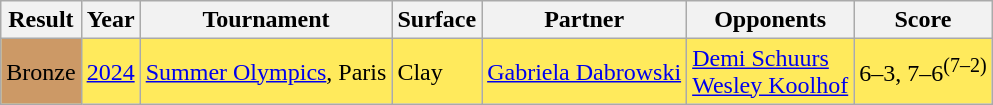<table class="wikitable">
<tr>
<th>Result</th>
<th>Year</th>
<th>Tournament</th>
<th>Surface</th>
<th>Partner</th>
<th>Opponents</th>
<th class=unsortable>Score</th>
</tr>
<tr bgcolor=ffea5c>
<td bgcolor=cc9966>Bronze</td>
<td><a href='#'>2024</a></td>
<td><a href='#'>Summer Olympics</a>, Paris</td>
<td>Clay</td>
<td> <a href='#'>Gabriela Dabrowski</a></td>
<td> <a href='#'>Demi Schuurs</a> <br> <a href='#'>Wesley Koolhof</a></td>
<td>6–3, 7–6<sup>(7–2)</sup></td>
</tr>
</table>
